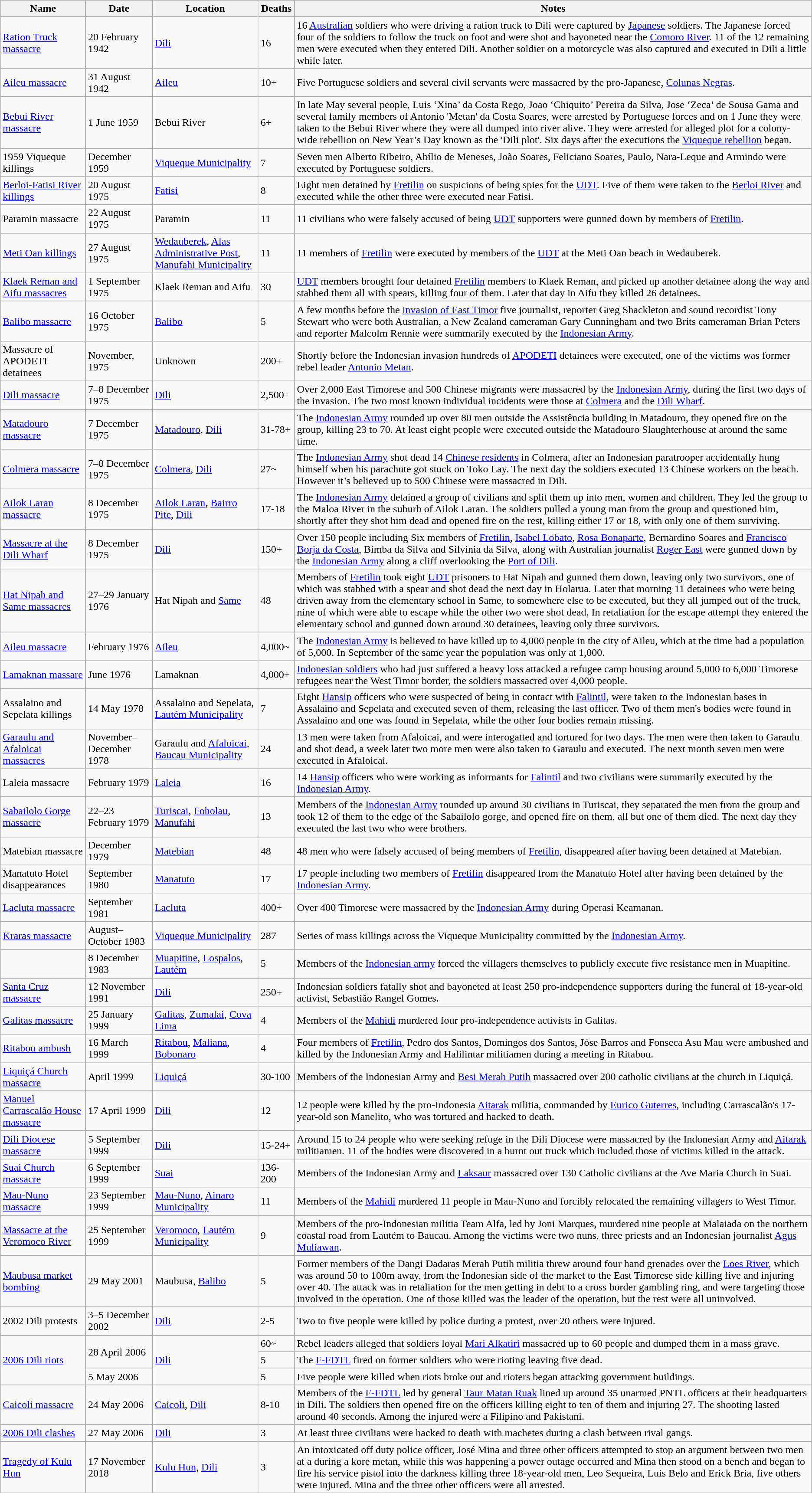<table class="sortable wikitable">
<tr>
<th>Name</th>
<th>Date</th>
<th>Location</th>
<th>Deaths</th>
<th class="unsortable">Notes</th>
</tr>
<tr>
<td><a href='#'>Ration Truck massacre</a></td>
<td>20 February 1942</td>
<td><a href='#'>Dili</a></td>
<td>16</td>
<td>16 <a href='#'>Australian</a> soldiers who were driving a ration truck to Dili were captured by <a href='#'>Japanese</a> soldiers. The Japanese forced four of the soldiers to follow the truck on foot and were shot and bayoneted near the <a href='#'>Comoro River</a>. 11 of the 12 remaining men were executed when they entered Dili. Another soldier on a motorcycle was also captured and executed in Dili a little while later.</td>
</tr>
<tr>
<td><a href='#'>Aileu massacre</a></td>
<td>31 August 1942</td>
<td><a href='#'>Aileu</a></td>
<td>10+</td>
<td>Five Portuguese soldiers and several civil servants were massacred by the pro-Japanese, <a href='#'>Colunas Negras</a>.</td>
</tr>
<tr>
<td><a href='#'>Bebui River massacre</a></td>
<td>1 June 1959</td>
<td>Bebui River</td>
<td>6+</td>
<td>In late May several people, Luis ‘Xina’ da Costa Rego, Joao ‘Chiquito’ Pereira da Silva, Jose ‘Zeca’ de Sousa Gama and several family members of Antonio 'Metan' da Costa Soares, were arrested by Portuguese forces and on 1 June they were taken to the Bebui River where they were all dumped into river alive. They were arrested for alleged plot for a colony-wide rebellion on New Year’s Day known as the 'Dili plot'. Six days after the executions the <a href='#'>Viqueque rebellion</a> began.</td>
</tr>
<tr>
<td>1959 Viqueque killings</td>
<td>December 1959</td>
<td><a href='#'>Viqueque Municipality</a></td>
<td>7</td>
<td>Seven men Alberto Ribeiro, Abílio de Meneses, João Soares, Feliciano Soares, Paulo, Nara-Leque and Armindo were executed by Portuguese soldiers.</td>
</tr>
<tr>
<td><a href='#'>Berloi-Fatisi River killings</a></td>
<td>20 August 1975</td>
<td><a href='#'>Fatisi</a></td>
<td>8</td>
<td>Eight men detained by <a href='#'>Fretilin</a> on suspicions of being spies for the <a href='#'>UDT</a>. Five of them were taken to the <a href='#'>Berloi River</a> and executed while the other three were executed near Fatisi.</td>
</tr>
<tr>
<td>Paramin massacre</td>
<td>22 August 1975</td>
<td>Paramin</td>
<td>11</td>
<td>11 civilians who were falsely accused of being <a href='#'>UDT</a> supporters were gunned down by members of <a href='#'>Fretilin</a>.</td>
</tr>
<tr>
<td><a href='#'>Meti Oan killings</a></td>
<td>27 August 1975</td>
<td><a href='#'>Wedauberek</a>, <a href='#'>Alas Administrative Post</a>, <a href='#'>Manufahi Municipality</a></td>
<td>11</td>
<td>11 members of <a href='#'>Fretilin</a> were executed by members of the <a href='#'>UDT</a> at the Meti Oan beach in Wedauberek.</td>
</tr>
<tr>
<td><a href='#'>Klaek Reman and Aifu massacres</a></td>
<td>1 September 1975</td>
<td>Klaek Reman and Aifu</td>
<td>30</td>
<td><a href='#'>UDT</a> members brought four detained <a href='#'>Fretilin</a> members to Klaek Reman, and picked up another detainee along the way and stabbed them all with spears, killing four of them. Later that day in Aifu they killed 26 detainees.</td>
</tr>
<tr>
<td><a href='#'>Balibo massacre</a></td>
<td>16 October 1975</td>
<td><a href='#'>Balibo</a></td>
<td>5</td>
<td>A few months before the <a href='#'>invasion of East Timor</a> five journalist, reporter Greg Shackleton and sound recordist Tony Stewart who were both Australian, a New Zealand cameraman Gary Cunningham and two Brits cameraman Brian Peters and reporter Malcolm Rennie were summarily executed by the <a href='#'>Indonesian Army</a>.</td>
</tr>
<tr>
<td>Massacre of APODETI detainees</td>
<td>November, 1975</td>
<td>Unknown</td>
<td>200+</td>
<td>Shortly before the Indonesian invasion hundreds of <a href='#'>APODETI</a> detainees were executed, one of the victims was former rebel leader <a href='#'>Antonio Metan</a>.</td>
</tr>
<tr>
<td><a href='#'>Dili massacre</a></td>
<td>7–8 December 1975</td>
<td><a href='#'>Dili</a></td>
<td>2,500+</td>
<td>Over 2,000 East Timorese and 500 Chinese migrants were massacred by the <a href='#'>Indonesian Army</a>, during the first two days of the invasion. The two most known individual incidents were those at <a href='#'>Colmera</a> and the <a href='#'>Dili Wharf</a>.</td>
</tr>
<tr>
<td><a href='#'>Matadouro massacre</a></td>
<td>7 December 1975</td>
<td><a href='#'>Matadouro</a>, <a href='#'>Dili</a></td>
<td>31-78+</td>
<td>The <a href='#'>Indonesian Army</a> rounded up over 80 men outside the Assistência building in Matadouro, they opened fire on the group, killing 23 to 70. At least eight people were executed outside the Matadouro Slaughterhouse at around the same time.</td>
</tr>
<tr>
<td><a href='#'>Colmera massacre</a></td>
<td>7–8 December 1975</td>
<td><a href='#'>Colmera</a>, <a href='#'>Dili</a></td>
<td>27~</td>
<td>The <a href='#'>Indonesian Army</a> shot dead 14 <a href='#'>Chinese residents</a> in Colmera, after an Indonesian paratrooper accidentally hung himself when his parachute got stuck on Toko Lay. The next day the soldiers executed 13 Chinese workers on the beach. However it’s believed up to 500 Chinese were massacred in Dili.</td>
</tr>
<tr>
<td><a href='#'>Ailok Laran massacre</a></td>
<td>8 December 1975</td>
<td><a href='#'>Ailok Laran</a>, <a href='#'>Bairro Pite</a>, <a href='#'>Dili</a></td>
<td>17-18</td>
<td>The <a href='#'>Indonesian Army</a> detained a group of civilians and split them up into men, women and children. They led the group to the Maloa River in the suburb of Ailok Laran. The soldiers pulled a young man from the group and questioned him, shortly after they shot him dead and opened fire on the rest, killing either 17 or 18, with only one of them surviving.</td>
</tr>
<tr>
<td><a href='#'>Massacre at the Dili Wharf</a></td>
<td>8 December 1975</td>
<td><a href='#'>Dili</a></td>
<td>150+</td>
<td>Over 150 people including Six members of <a href='#'>Fretilin</a>, <a href='#'>Isabel Lobato</a>, <a href='#'>Rosa Bonaparte</a>, Bernardino Soares and <a href='#'>Francisco Borja da Costa</a>, Bimba da Silva and Silvinia da Silva, along with Australian journalist <a href='#'>Roger East</a> were gunned down by the <a href='#'>Indonesian Army</a> along a cliff overlooking the <a href='#'>Port of Dili</a>.</td>
</tr>
<tr>
<td><a href='#'>Hat Nipah and Same massacres</a></td>
<td>27–29 January 1976</td>
<td>Hat Nipah and <a href='#'>Same</a></td>
<td>48</td>
<td>Members of <a href='#'>Fretilin</a> took eight <a href='#'>UDT</a> prisoners to Hat Nipah and gunned them down, leaving only two survivors, one of which was stabbed with a spear and shot dead the next day in Holarua. Later that morning 11 detainees who were being driven away from the elementary school in Same, to somewhere else to be executed, but they all jumped out of the truck, nine of which were able to escape while the other two were shot dead. In retaliation for the escape attempt they entered the elementary school and gunned down around 30 detainees, leaving only three survivors.</td>
</tr>
<tr>
<td><a href='#'>Aileu massacre</a></td>
<td>February 1976</td>
<td><a href='#'>Aileu</a></td>
<td>4,000~</td>
<td>The <a href='#'>Indonesian Army</a> is believed to have killed up to 4,000 people in the city of Aileu, which at the time had a population of 5,000. In September of the same year the population was only at 1,000.</td>
</tr>
<tr>
<td><a href='#'>Lamaknan massare</a></td>
<td>June 1976</td>
<td>Lamaknan</td>
<td>4,000+</td>
<td><a href='#'>Indonesian soldiers</a> who had just suffered a heavy loss attacked a refugee camp housing around 5,000 to 6,000 Timorese refugees near the West Timor border, the soldiers massacred over 4,000 people.</td>
</tr>
<tr>
<td>Assalaino and Sepelata killings</td>
<td>14 May 1978</td>
<td>Assalaino and Sepelata, <a href='#'>Lautém Municipality</a></td>
<td>7</td>
<td>Eight <a href='#'>Hansip</a> officers who were suspected of being in contact with <a href='#'>Falintil</a>, were taken to the Indonesian bases in Assalaino and Sepelata and executed seven of them, releasing the last officer. Two of them men's bodies were found in Assalaino and one was found in Sepelata, while the other four bodies remain missing.</td>
</tr>
<tr>
<td><a href='#'>Garaulu and Afaloicai massacres</a></td>
<td>November–December 1978</td>
<td>Garaulu and <a href='#'>Afaloicai</a>, <a href='#'>Baucau Municipality</a></td>
<td>24</td>
<td>13 men were taken from Afaloicai, and were interogatted and tortured for two days. The men were then taken to Garaulu and shot dead, a week later two more men were also taken to Garaulu and executed. The next month seven men were executed in Afaloicai.</td>
</tr>
<tr>
<td>Laleia massacre</td>
<td>February 1979</td>
<td><a href='#'>Laleia</a></td>
<td>16</td>
<td>14 <a href='#'>Hansip</a> officers who were working as informants for <a href='#'>Falintil</a> and two civilians were summarily executed by the <a href='#'>Indonesian Army</a>.</td>
</tr>
<tr>
<td><a href='#'>Sabailolo Gorge massacre</a></td>
<td>22–23 February 1979</td>
<td><a href='#'>Turiscai</a>, <a href='#'>Foholau</a>, <a href='#'>Manufahi</a></td>
<td>13</td>
<td>Members of the <a href='#'>Indonesian Army</a> rounded up around 30 civilians in Turiscai, they separated the men from the group and took 12 of them to the edge of the Sabailolo gorge, and opened fire on them, all but one of them died. The next day they executed the last two who were brothers.</td>
</tr>
<tr>
<td>Matebian massacre</td>
<td>December 1979</td>
<td><a href='#'>Matebian</a></td>
<td>48</td>
<td>48 men who were falsely accused of being members of <a href='#'>Fretilin</a>, disappeared after having been detained at Matebian.</td>
</tr>
<tr>
<td>Manatuto Hotel disappearances</td>
<td>September 1980</td>
<td><a href='#'>Manatuto</a></td>
<td>17</td>
<td>17 people including two members of <a href='#'>Fretilin</a> disappeared from the Manatuto Hotel after having been detained by the <a href='#'>Indonesian Army</a>.</td>
</tr>
<tr>
<td><a href='#'>Lacluta massacre</a></td>
<td>September 1981</td>
<td><a href='#'>Lacluta</a></td>
<td>400+</td>
<td>Over 400 Timorese were massacred by the <a href='#'>Indonesian Army</a> during Operasi Keamanan.</td>
</tr>
<tr>
<td><a href='#'>Kraras massacre</a></td>
<td>August–October 1983</td>
<td><a href='#'>Viqueque Municipality</a></td>
<td>287</td>
<td>Series of mass killings across the Viqueque Municipality committed by the <a href='#'>Indonesian Army</a>.</td>
</tr>
<tr>
<td></td>
<td>8 December 1983</td>
<td><a href='#'>Muapitine</a>, <a href='#'>Lospalos</a>, <a href='#'>Lautém</a></td>
<td>5</td>
<td>Members of the <a href='#'>Indonesian army</a> forced the villagers themselves to publicly execute five resistance men in Muapitine.</td>
</tr>
<tr>
<td><a href='#'>Santa Cruz massacre</a></td>
<td>12 November 1991</td>
<td><a href='#'>Dili</a></td>
<td>250+</td>
<td>Indonesian soldiers fatally shot and bayoneted at least 250 pro-independence supporters during the funeral of 18-year-old activist, Sebastião Rangel Gomes.</td>
</tr>
<tr>
<td><a href='#'>Galitas massacre</a></td>
<td>25 January 1999</td>
<td><a href='#'>Galitas</a>, <a href='#'>Zumalai</a>, <a href='#'>Cova Lima</a></td>
<td>4</td>
<td>Members of the <a href='#'>Mahidi</a> murdered four pro-independence activists in Galitas.</td>
</tr>
<tr>
<td><a href='#'>Ritabou ambush</a></td>
<td>16 March 1999</td>
<td><a href='#'>Ritabou</a>, <a href='#'>Maliana</a>, <a href='#'>Bobonaro</a></td>
<td>4</td>
<td>Four members of <a href='#'>Fretilin</a>, Pedro dos Santos, Domingos dos Santos, Jóse Barros and Fonseca Asu Mau were ambushed and killed by the Indonesian Army and Halilintar militiamen during a meeting in Ritabou.</td>
</tr>
<tr>
<td><a href='#'>Liquiçá Church massacre</a></td>
<td>April 1999</td>
<td><a href='#'>Liquiçá</a></td>
<td>30-100</td>
<td>Members of the Indonesian Army and <a href='#'>Besi Merah Putih</a> massacred over 200 catholic civilians at the church in Liquiçá.</td>
</tr>
<tr>
<td><a href='#'>Manuel Carrascalão House massacre</a></td>
<td>17 April 1999</td>
<td><a href='#'>Dili</a></td>
<td>12</td>
<td>12 people were killed by the pro-Indonesia <a href='#'>Aitarak</a> militia, commanded by <a href='#'>Eurico Guterres</a>, including Carrascalão's 17-year-old son Manelito, who was tortured and hacked to death.</td>
</tr>
<tr>
<td><a href='#'>Dili Diocese massacre</a></td>
<td>5 September 1999</td>
<td><a href='#'>Dili</a></td>
<td>15-24+</td>
<td>Around 15 to 24 people who were seeking refuge in the Dili Diocese were massacred by the Indonesian Army and <a href='#'>Aitarak</a> militiamen. 11 of the bodies were discovered in a burnt out truck which included those of victims killed in the attack.</td>
</tr>
<tr>
<td><a href='#'>Suai Church massacre</a></td>
<td>6 September 1999</td>
<td><a href='#'>Suai</a></td>
<td>136-200</td>
<td>Members of the Indonesian Army and <a href='#'>Laksaur</a> massacred over 130 Catholic civilians at the Ave Maria Church in Suai.</td>
</tr>
<tr>
<td><a href='#'>Mau-Nuno massacre</a></td>
<td>23 September 1999</td>
<td><a href='#'>Mau-Nuno</a>, <a href='#'>Ainaro Municipality</a></td>
<td>11</td>
<td>Members of the <a href='#'>Mahidi</a> murdered 11 people in Mau-Nuno and forcibly relocated the remaining villagers to West Timor.</td>
</tr>
<tr>
<td><a href='#'>Massacre at the Veromoco River</a></td>
<td>25 September 1999</td>
<td><a href='#'>Veromoco</a>, <a href='#'>Lautém Municipality</a></td>
<td>9</td>
<td>Members of the pro-Indonesian militia Team Alfa, led by Joni Marques, murdered nine people at Malaiada on the northern coastal road from Lautém to Baucau. Among the victims were two nuns, three priests and an Indonesian journalist <a href='#'>Agus Muliawan</a>.</td>
</tr>
<tr>
<td><a href='#'>Maubusa market bombing</a></td>
<td>29 May 2001</td>
<td>Maubusa, <a href='#'>Balibo</a></td>
<td>5</td>
<td>Former members of the Dangi Dadaras Merah Putih militia threw around four hand grenades over the <a href='#'>Loes River</a>, which was around 50 to 100m away, from the Indonesian side of the market to the East Timorese side killing five and injuring over 40. The attack was in retaliation for the men getting in debt to a cross border gambling ring, and were targeting those involved in the operation. One of those killed was the leader of the operation, but the rest were all uninvolved.</td>
</tr>
<tr>
<td>2002 Dili protests</td>
<td>3–5 December 2002</td>
<td><a href='#'>Dili</a></td>
<td>2-5</td>
<td>Two to five people were killed by police during a protest, over 20 others were injured.</td>
</tr>
<tr>
<td rowspan="3"><a href='#'>2006 Dili riots</a></td>
<td rowspan="2">28 April 2006</td>
<td rowspan="3"><a href='#'>Dili</a></td>
<td>60~</td>
<td>Rebel leaders alleged that soldiers loyal <a href='#'>Mari Alkatiri</a> massacred up to 60 people and dumped them in a mass grave.</td>
</tr>
<tr>
<td>5</td>
<td>The <a href='#'>F-FDTL</a> fired on former soldiers who were rioting leaving five dead.</td>
</tr>
<tr>
<td>5 May 2006</td>
<td>5</td>
<td>Five people were killed when riots broke out and rioters began attacking government buildings.</td>
</tr>
<tr>
<td><a href='#'>Caicoli massacre</a></td>
<td>24 May 2006</td>
<td><a href='#'>Caicoli</a>, <a href='#'>Dili</a></td>
<td>8-10</td>
<td>Members of the <a href='#'>F-FDTL</a> led by general <a href='#'>Taur Matan Ruak</a> lined up around 35 unarmed PNTL officers at their headquarters in Dili. The soldiers then opened fire on the officers killing eight to ten of them and injuring 27. The shooting lasted around 40 seconds. Among the injured were a Filipino and Pakistani.</td>
</tr>
<tr>
<td><a href='#'>2006 Dili clashes</a></td>
<td>27 May 2006</td>
<td><a href='#'>Dili</a></td>
<td>3</td>
<td>At least three civilians were hacked to death with machetes during a clash between rival gangs.</td>
</tr>
<tr>
<td><a href='#'>Tragedy of Kulu Hun</a></td>
<td>17 November 2018</td>
<td><a href='#'>Kulu Hun</a>, <a href='#'>Dili</a></td>
<td>3</td>
<td>An intoxicated off duty police officer, José Mina and three other officers attempted to stop an argument between two men at a during a kore metan, while this was happening a power outage occurred and Mina then stood on a bench and began to fire his service pistol into the darkness killing three 18-year-old men, Leo Sequeira, Luis Belo and Erick Bria, five others were injured. Mina and the three other officers were all arrested.</td>
</tr>
</table>
